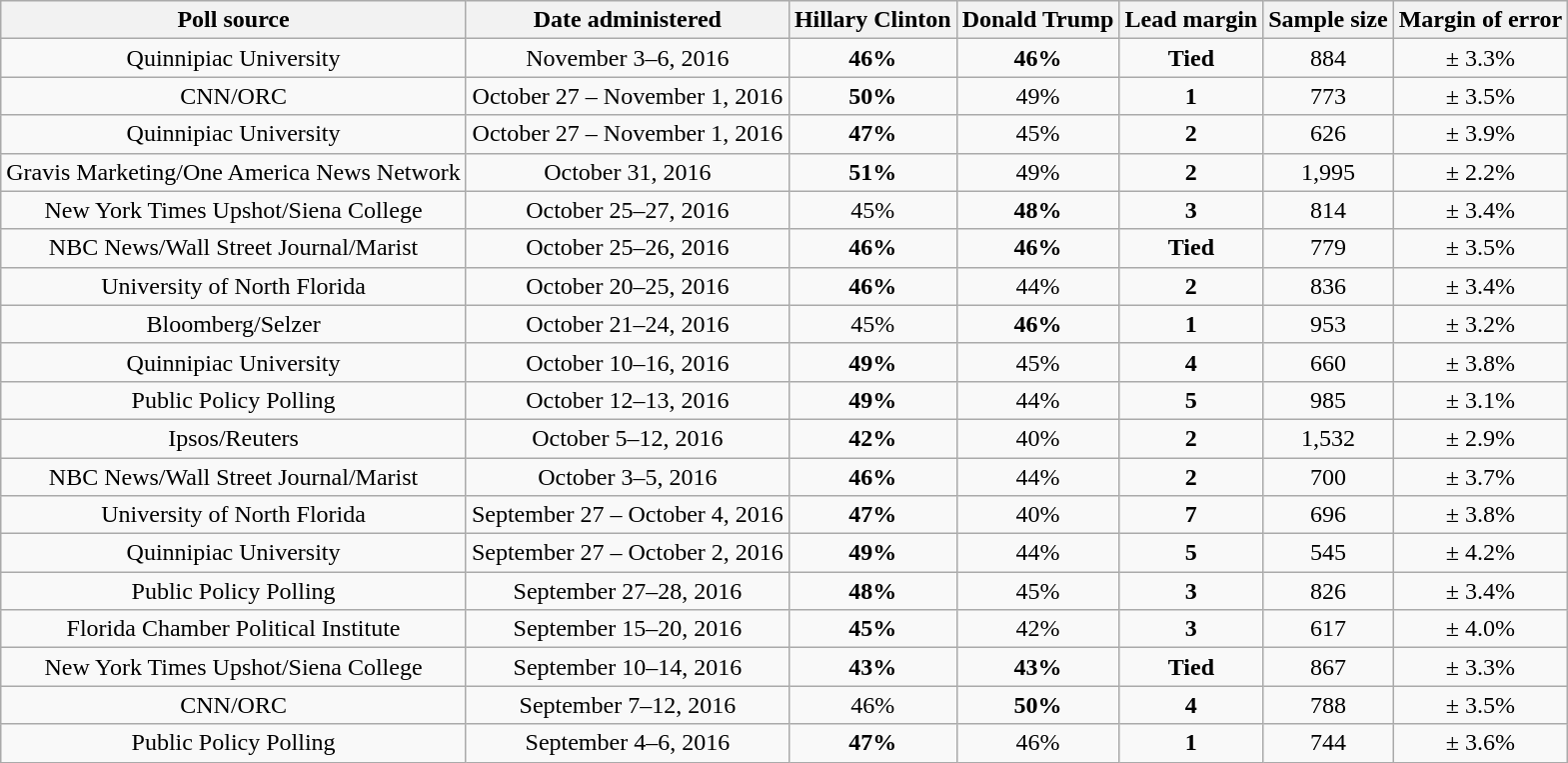<table class="wikitable" style="text-align:center;">
<tr valign=bottom>
<th>Poll source</th>
<th>Date administered</th>
<th>Hillary Clinton</th>
<th>Donald Trump</th>
<th>Lead margin</th>
<th>Sample size</th>
<th>Margin of error</th>
</tr>
<tr>
<td>Quinnipiac University</td>
<td>November 3–6, 2016</td>
<td><strong>46%</strong></td>
<td><strong>46%</strong></td>
<td align="center"><strong>Tied</strong></td>
<td>884</td>
<td>± 3.3%</td>
</tr>
<tr>
<td>CNN/ORC</td>
<td>October 27 – November 1, 2016</td>
<td><strong>50%</strong></td>
<td>49%</td>
<td><strong>1</strong></td>
<td>773</td>
<td>± 3.5%</td>
</tr>
<tr>
<td>Quinnipiac University</td>
<td>October 27 – November 1, 2016</td>
<td><strong>47%</strong></td>
<td>45%</td>
<td><strong>2</strong></td>
<td>626</td>
<td>± 3.9%</td>
</tr>
<tr>
<td>Gravis Marketing/One America News Network</td>
<td>October 31, 2016</td>
<td><strong>51%</strong></td>
<td>49%</td>
<td><strong>2</strong></td>
<td>1,995</td>
<td>± 2.2%</td>
</tr>
<tr>
<td>New York Times Upshot/Siena College</td>
<td>October 25–27, 2016</td>
<td>45%</td>
<td><strong>48%</strong></td>
<td><strong>3</strong></td>
<td>814</td>
<td>± 3.4%</td>
</tr>
<tr>
<td>NBC News/Wall Street Journal/Marist</td>
<td>October 25–26, 2016</td>
<td><strong>46%</strong></td>
<td><strong>46%</strong></td>
<td align="center"><strong>Tied</strong></td>
<td>779</td>
<td>± 3.5%</td>
</tr>
<tr>
<td>University of North Florida</td>
<td>October 20–25, 2016</td>
<td><strong>46%</strong></td>
<td>44%</td>
<td><strong>2</strong></td>
<td>836</td>
<td>± 3.4%</td>
</tr>
<tr>
<td>Bloomberg/Selzer</td>
<td>October 21–24, 2016</td>
<td>45%</td>
<td><strong>46%</strong></td>
<td><strong>1</strong></td>
<td>953</td>
<td>± 3.2%</td>
</tr>
<tr>
<td>Quinnipiac University</td>
<td>October 10–16, 2016</td>
<td><strong>49%</strong></td>
<td>45%</td>
<td><strong>4</strong></td>
<td>660</td>
<td>± 3.8%</td>
</tr>
<tr>
<td>Public Policy Polling</td>
<td>October 12–13, 2016</td>
<td><strong>49%</strong></td>
<td>44%</td>
<td><strong>5</strong></td>
<td>985</td>
<td>± 3.1%</td>
</tr>
<tr>
<td>Ipsos/Reuters</td>
<td>October 5–12, 2016</td>
<td><strong>42%</strong></td>
<td>40%</td>
<td><strong>2</strong></td>
<td>1,532</td>
<td>± 2.9%</td>
</tr>
<tr>
<td>NBC News/Wall Street Journal/Marist</td>
<td>October 3–5, 2016</td>
<td><strong>46%</strong></td>
<td>44%</td>
<td><strong>2</strong></td>
<td>700</td>
<td>± 3.7%</td>
</tr>
<tr>
<td>University of North Florida</td>
<td>September 27 – October 4, 2016</td>
<td><strong>47%</strong></td>
<td>40%</td>
<td><strong>7</strong></td>
<td>696</td>
<td>± 3.8%</td>
</tr>
<tr>
<td>Quinnipiac University</td>
<td>September 27 – October 2, 2016</td>
<td><strong>49%</strong></td>
<td>44%</td>
<td><strong>5</strong></td>
<td>545</td>
<td>± 4.2%</td>
</tr>
<tr>
<td>Public Policy Polling</td>
<td>September 27–28, 2016</td>
<td><strong>48%</strong></td>
<td>45%</td>
<td><strong>3</strong></td>
<td>826</td>
<td>± 3.4%</td>
</tr>
<tr>
<td>Florida Chamber Political Institute</td>
<td>September 15–20, 2016</td>
<td><strong>45%</strong></td>
<td>42%</td>
<td><strong>3</strong></td>
<td>617</td>
<td>± 4.0%</td>
</tr>
<tr>
<td>New York Times Upshot/Siena College</td>
<td>September 10–14, 2016</td>
<td><strong>43%</strong></td>
<td><strong>43%</strong></td>
<td align=center><strong>Tied</strong></td>
<td>867</td>
<td>± 3.3%</td>
</tr>
<tr>
<td>CNN/ORC</td>
<td>September 7–12, 2016</td>
<td>46%</td>
<td><strong>50%</strong></td>
<td><strong>4</strong></td>
<td>788</td>
<td>± 3.5%</td>
</tr>
<tr>
<td>Public Policy Polling</td>
<td>September 4–6, 2016</td>
<td><strong>47%</strong></td>
<td>46%</td>
<td><strong>1</strong></td>
<td>744</td>
<td>± 3.6%</td>
</tr>
</table>
